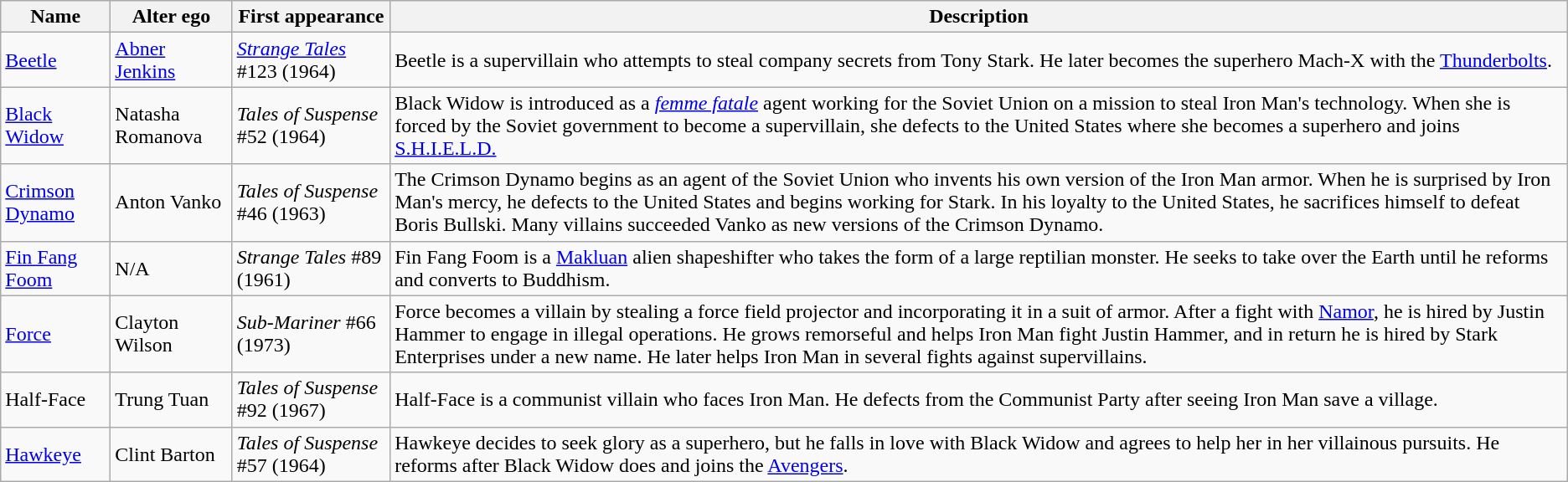<table class="wikitable">
<tr>
<th>Name</th>
<th>Alter ego</th>
<th>First appearance</th>
<th>Description</th>
</tr>
<tr>
<td><a href='#'>Beetle</a></td>
<td><a href='#'>Abner Jenkins</a></td>
<td><em><a href='#'>Strange Tales</a></em> #123 (1964)</td>
<td>Beetle is a supervillain who attempts to steal company secrets from Tony Stark. He later becomes the superhero Mach-X with the <a href='#'>Thunderbolts</a>.</td>
</tr>
<tr>
<td><a href='#'>Black Widow</a></td>
<td>Natasha Romanova</td>
<td><em>Tales of Suspense</em> #52 (1964)</td>
<td>Black Widow is introduced as a <em><a href='#'>femme fatale</a></em> agent working for the Soviet Union on a mission to steal Iron Man's technology. When she is forced by the Soviet government to become a supervillain, she defects to the United States where she becomes a superhero and joins <a href='#'>S.H.I.E.L.D.</a></td>
</tr>
<tr>
<td><a href='#'>Crimson Dynamo</a></td>
<td>Anton Vanko</td>
<td><em>Tales of Suspense</em> #46 (1963)</td>
<td>The Crimson Dynamo begins as an agent of the Soviet Union who invents his own version of the Iron Man armor. When he is surprised by Iron Man's mercy, he defects to the United States and begins working for Stark. In his loyalty to the United States, he sacrifices himself to defeat Boris Bullski. Many villains succeeded Vanko as new versions of the Crimson Dynamo.</td>
</tr>
<tr>
<td><a href='#'>Fin Fang Foom</a></td>
<td>N/A</td>
<td><em>Strange Tales</em> #89 (1961)</td>
<td>Fin Fang Foom is a <a href='#'>Makluan</a> alien shapeshifter who takes the form of a large reptilian monster. He seeks to take over the Earth until he reforms and converts to Buddhism.</td>
</tr>
<tr>
<td><a href='#'>Force</a></td>
<td>Clayton Wilson</td>
<td><em>Sub-Mariner</em> #66 (1973)</td>
<td>Force becomes a villain by stealing a force field projector and incorporating it in a suit of armor. After a fight with <a href='#'>Namor</a>, he is hired by Justin Hammer to engage in illegal operations. He grows remorseful and helps Iron Man fight Justin Hammer, and in return he is hired by Stark Enterprises under a new name. He later helps Iron Man in several fights against supervillains.</td>
</tr>
<tr>
<td>Half-Face</td>
<td>Trung Tuan</td>
<td><em>Tales of Suspense</em> #92 (1967)</td>
<td>Half-Face is a communist villain who faces Iron Man. He defects from the Communist Party after seeing Iron Man save a village.</td>
</tr>
<tr>
<td><a href='#'>Hawkeye</a></td>
<td>Clint Barton</td>
<td><em>Tales of Suspense</em> #57 (1964)</td>
<td>Hawkeye decides to seek glory as a superhero, but he falls in love with Black Widow and agrees to help her in her villainous pursuits. He reforms after Black Widow does and joins the <a href='#'>Avengers</a>.</td>
</tr>
</table>
